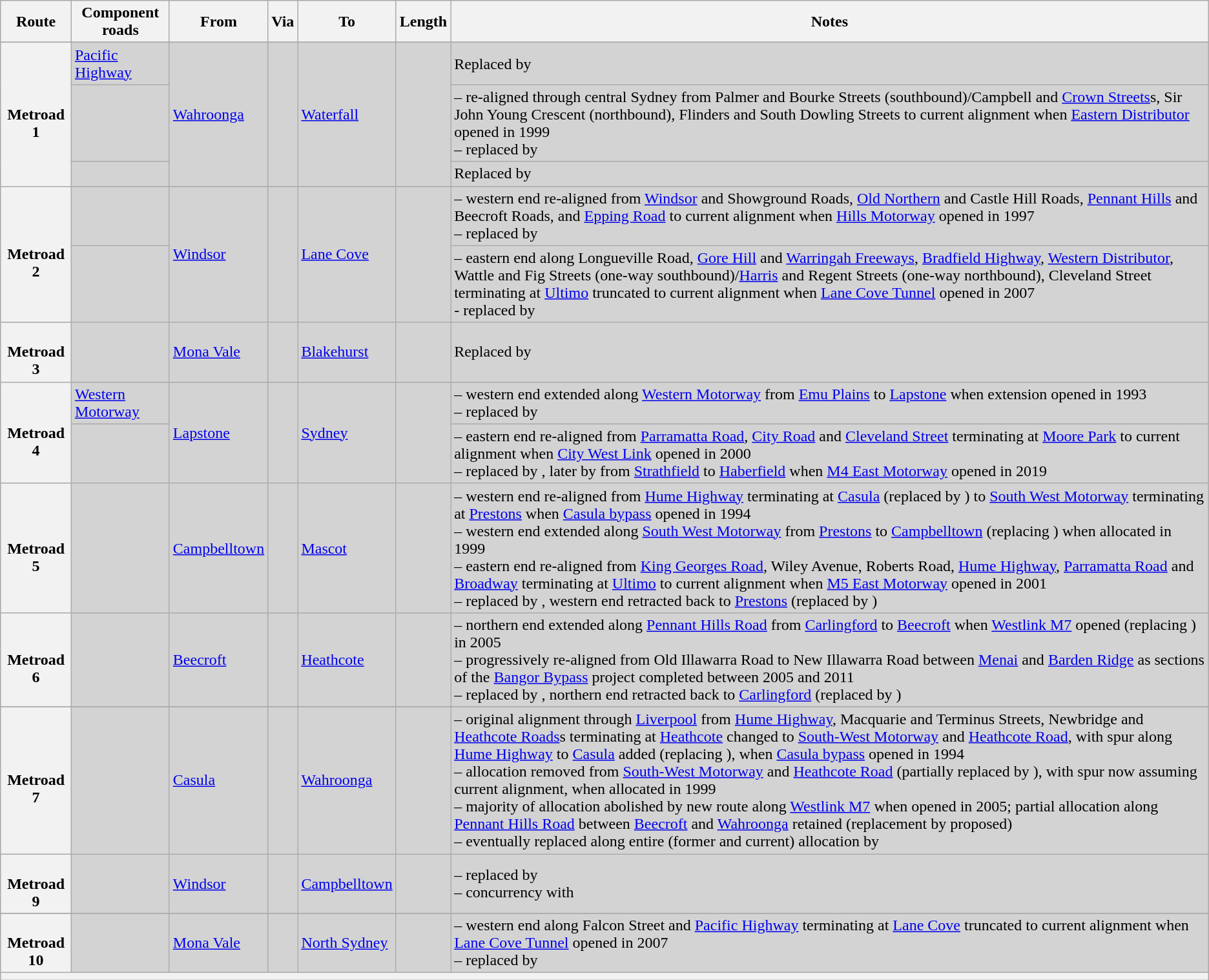<table class="wikitable sortable">
<tr>
<th scope="col">Route</th>
<th scope="col">Component roads</th>
<th scope="col">From</th>
<th scope="col">Via</th>
<th scope="col">To</th>
<th scope="col">Length</th>
<th scope="col">Notes</th>
</tr>
<tr>
</tr>
<tr style="background:#d3d3d3;">
<th rowspan="3"><br>Metroad 1</th>
<td><a href='#'>Pacific Highway</a></td>
<td rowspan="3"><a href='#'>Wahroonga</a></td>
<td rowspan="3"></td>
<td rowspan="3"><a href='#'>Waterfall</a></td>
<td rowspan="3"></td>
<td>Replaced by </td>
</tr>
<tr style="background:#d3d3d3;">
<td></td>
<td>– re-aligned through central Sydney from Palmer and Bourke Streets (southbound)/Campbell and <a href='#'>Crown Streets</a>s, Sir John Young Crescent (northbound), Flinders and South Dowling Streets to current alignment when <a href='#'>Eastern Distributor</a> opened in 1999<br>– replaced by </td>
</tr>
<tr style="background:#d3d3d3;">
<td></td>
<td>Replaced by </td>
</tr>
<tr style="background:#d3d3d3;">
<th rowspan="2"><br>Metroad 2</th>
<td></td>
<td rowspan="2"><a href='#'>Windsor</a></td>
<td rowspan="2"></td>
<td rowspan="2"><a href='#'>Lane Cove</a></td>
<td rowspan="2"></td>
<td>– western end re-aligned from <a href='#'>Windsor</a> and Showground Roads, <a href='#'>Old Northern</a> and Castle Hill Roads, <a href='#'>Pennant Hills</a> and Beecroft Roads, and <a href='#'>Epping Road</a> to current alignment when <a href='#'>Hills Motorway</a> opened in 1997<br>– replaced by </td>
</tr>
<tr style="background:#d3d3d3;">
<td></td>
<td>– eastern end along Longueville Road, <a href='#'>Gore Hill</a> and <a href='#'>Warringah Freeways</a>, <a href='#'>Bradfield Highway</a>, <a href='#'>Western Distributor</a>, Wattle and Fig Streets (one-way southbound)/<a href='#'>Harris</a> and Regent Streets (one-way northbound), Cleveland Street terminating at <a href='#'>Ultimo</a> truncated to current alignment when <a href='#'>Lane Cove Tunnel</a> opened in 2007<br>- replaced by </td>
</tr>
<tr style="background:#d3d3d3;">
<th><br>Metroad 3</th>
<td></td>
<td><a href='#'>Mona Vale</a></td>
<td></td>
<td><a href='#'>Blakehurst</a></td>
<td></td>
<td>Replaced by </td>
</tr>
<tr style="background:#d3d3d3;">
<th rowspan="2"><br>Metroad 4</th>
<td><a href='#'>Western Motorway</a></td>
<td rowspan="2"><a href='#'>Lapstone</a></td>
<td rowspan="2"></td>
<td rowspan="2"><a href='#'>Sydney</a></td>
<td rowspan="2"></td>
<td>– western end extended along <a href='#'>Western Motorway</a> from <a href='#'>Emu Plains</a> to <a href='#'>Lapstone</a> when extension opened in 1993<br>– replaced by </td>
</tr>
<tr style="background:#d3d3d3;">
<td></td>
<td>– eastern end re-aligned from <a href='#'>Parramatta Road</a>, <a href='#'>City Road</a> and <a href='#'>Cleveland Street</a> terminating at <a href='#'>Moore Park</a> to current alignment when <a href='#'>City West Link</a> opened in 2000<br>– replaced by , later by  from <a href='#'>Strathfield</a> to <a href='#'>Haberfield</a> when <a href='#'>M4 East Motorway</a> opened in 2019</td>
</tr>
<tr style="background:#d3d3d3;">
<th><br>Metroad 5</th>
<td></td>
<td><a href='#'>Campbelltown</a></td>
<td></td>
<td><a href='#'>Mascot</a></td>
<td></td>
<td>– western end re-aligned from <a href='#'>Hume Highway</a> terminating at <a href='#'>Casula</a> (replaced by ) to <a href='#'>South West Motorway</a> terminating at <a href='#'>Prestons</a> when <a href='#'>Casula bypass</a> opened in 1994<br>– western end extended along <a href='#'>South West Motorway</a> from <a href='#'>Prestons</a> to <a href='#'>Campbelltown</a> (replacing ) when  allocated in 1999<br>– eastern end re-aligned from <a href='#'>King Georges Road</a>, Wiley Avenue, Roberts Road, <a href='#'>Hume Highway</a>, <a href='#'>Parramatta Road</a> and <a href='#'>Broadway</a> terminating at <a href='#'>Ultimo</a> to current alignment when <a href='#'>M5 East Motorway</a> opened in 2001<br>– replaced by , western end retracted back to <a href='#'>Prestons</a> (replaced by )</td>
</tr>
<tr style="background:#d3d3d3;">
<th><br>Metroad 6</th>
<td></td>
<td><a href='#'>Beecroft</a></td>
<td></td>
<td><a href='#'>Heathcote</a></td>
<td></td>
<td>– northern end extended along <a href='#'>Pennant Hills Road</a> from <a href='#'>Carlingford</a> to <a href='#'>Beecroft</a> when <a href='#'>Westlink M7</a> opened (replacing ) in 2005<br>– progressively re-aligned from Old Illawarra Road to New Illawarra Road between <a href='#'>Menai</a> and <a href='#'>Barden Ridge</a> as sections of the <a href='#'>Bangor Bypass</a> project completed between 2005 and 2011<br>– replaced by , northern end retracted back to <a href='#'>Carlingford</a> (replaced by )</td>
</tr>
<tr>
</tr>
<tr style="background:#d3d3d3;">
<th><br>Metroad 7</th>
<td></td>
<td><a href='#'>Casula</a></td>
<td></td>
<td><a href='#'>Wahroonga</a></td>
<td></td>
<td>– original alignment through <a href='#'>Liverpool</a> from <a href='#'>Hume Highway</a>, Macquarie and Terminus Streets, Newbridge and <a href='#'>Heathcote Roads</a>s terminating at <a href='#'>Heathcote</a> changed to <a href='#'>South-West Motorway</a> and <a href='#'>Heathcote Road</a>, with spur along <a href='#'>Hume Highway</a> to <a href='#'>Casula</a> added (replacing ), when <a href='#'>Casula bypass</a> opened in 1994<br>– allocation removed from <a href='#'>South-West Motorway</a> and <a href='#'>Heathcote Road</a> (partially replaced by ), with spur now assuming current alignment, when  allocated in 1999<br>– majority of allocation abolished by new route  along <a href='#'>Westlink M7</a> when opened in 2005; partial allocation along <a href='#'>Pennant Hills Road</a> between <a href='#'>Beecroft</a> and <a href='#'>Wahroonga</a> retained (replacement by  proposed)<br>– eventually replaced along entire (former and current) allocation by </td>
</tr>
<tr style="background:#d3d3d3;">
<th><br>Metroad 9</th>
<td></td>
<td><a href='#'>Windsor</a></td>
<td></td>
<td><a href='#'>Campbelltown</a></td>
<td></td>
<td>– replaced by <br>– concurrency with </td>
</tr>
<tr>
</tr>
<tr style="background:#d3d3d3;">
<th><br>Metroad 10</th>
<td></td>
<td><a href='#'>Mona Vale</a></td>
<td></td>
<td><a href='#'>North Sydney</a></td>
<td></td>
<td>– western end along Falcon Street and <a href='#'>Pacific Highway</a> terminating at <a href='#'>Lane Cove</a> truncated to current alignment when <a href='#'>Lane Cove Tunnel</a> opened in 2007<br>– replaced by </td>
</tr>
<tr>
<td colspan="7" style="text-align:center; background:#f2f2f2;"></td>
</tr>
</table>
